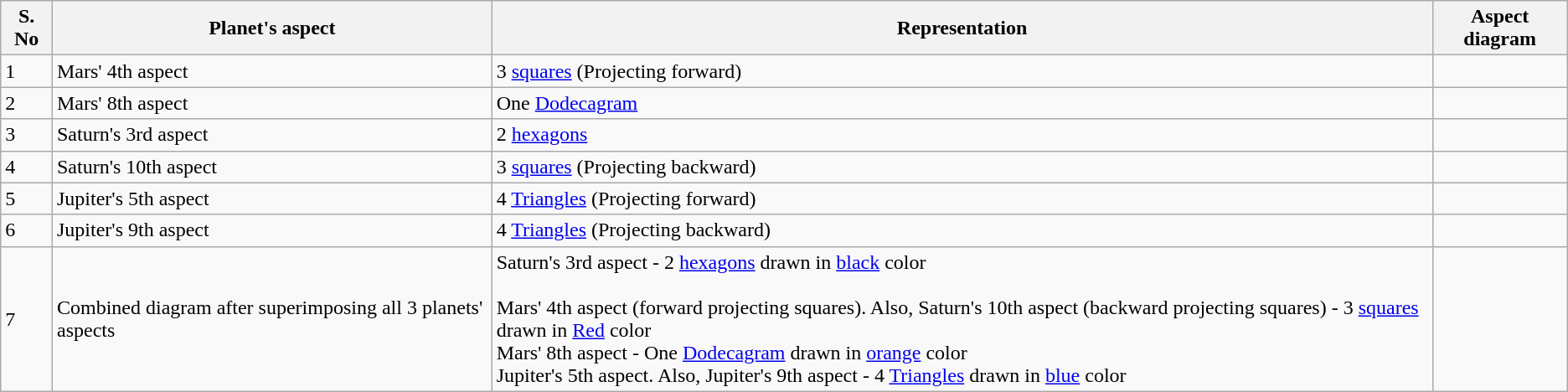<table class="wikitable">
<tr>
<th>S. No</th>
<th>Planet's aspect</th>
<th>Representation</th>
<th>Aspect diagram</th>
</tr>
<tr>
<td>1</td>
<td>Mars' 4th aspect</td>
<td>3 <a href='#'>squares</a> (Projecting forward)</td>
<td></td>
</tr>
<tr>
<td>2</td>
<td>Mars' 8th aspect</td>
<td>One <a href='#'>Dodecagram</a></td>
<td></td>
</tr>
<tr>
<td>3</td>
<td>Saturn's 3rd aspect</td>
<td>2 <a href='#'>hexagons</a></td>
<td></td>
</tr>
<tr>
<td>4</td>
<td>Saturn's 10th aspect</td>
<td>3 <a href='#'>squares</a> (Projecting backward)</td>
<td></td>
</tr>
<tr>
<td>5</td>
<td>Jupiter's 5th aspect</td>
<td>4 <a href='#'>Triangles</a> (Projecting forward)</td>
<td></td>
</tr>
<tr>
<td>6</td>
<td>Jupiter's 9th aspect</td>
<td>4 <a href='#'>Triangles</a> (Projecting backward)</td>
<td></td>
</tr>
<tr>
<td>7</td>
<td>Combined diagram after superimposing all 3 planets' aspects</td>
<td>Saturn's 3rd aspect - 2 <a href='#'>hexagons</a> drawn in <a href='#'>black</a> color<br><br>Mars' 4th aspect (forward projecting squares). Also, Saturn's 10th aspect (backward projecting squares) - 3 <a href='#'>squares</a> drawn in <a href='#'>Red</a> color<br>Mars' 8th aspect - One <a href='#'>Dodecagram</a> drawn in <a href='#'>orange</a> color<br>Jupiter's 5th aspect. Also, Jupiter's 9th aspect - 4 <a href='#'>Triangles</a> drawn in <a href='#'>blue</a> color</td>
<td></td>
</tr>
</table>
